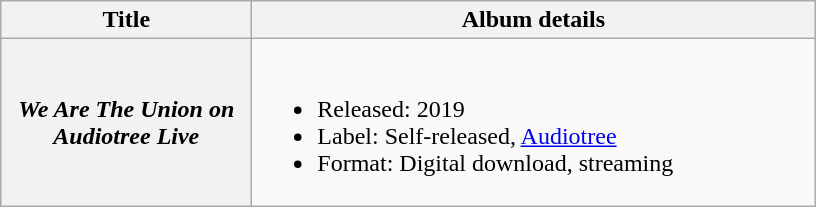<table class="wikitable plainrowheaders">
<tr>
<th scope="col" style="width:10em;">Title</th>
<th scope="col" style="width:23em;">Album details</th>
</tr>
<tr>
<th><em>We Are The Union on Audiotree Live</em></th>
<td><br><ul><li>Released: 2019</li><li>Label: Self-released, <a href='#'>Audiotree</a></li><li>Format: Digital download, streaming</li></ul></td>
</tr>
</table>
